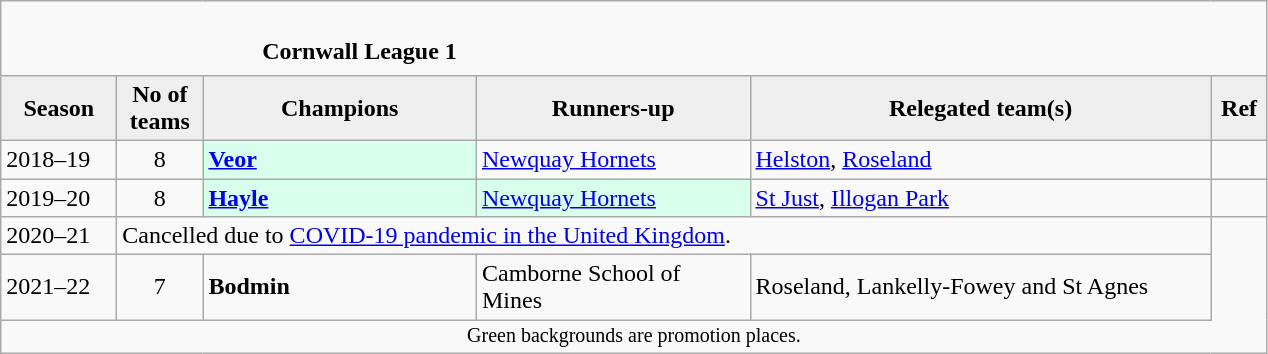<table class="wikitable" style="text-align: left;">
<tr>
<td colspan="11" cellpadding="0" cellspacing="0"><br><table border="0" style="width:100%;" cellpadding="0" cellspacing="0">
<tr>
<td style="width:20%; border:0;"></td>
<td style="border:0;"><strong>Cornwall League 1</strong></td>
<td style="width:20%; border:0;"></td>
</tr>
</table>
</td>
</tr>
<tr>
<th style="background:#efefef; width:70px;">Season</th>
<th style="background:#efefef; width:50px;">No of teams</th>
<th style="background:#efefef; width:175px;">Champions</th>
<th style="background:#efefef; width:175px;">Runners-up</th>
<th style="background:#efefef; width:300px;">Relegated team(s)</th>
<th style="background:#efefef; width:30px;">Ref</th>
</tr>
<tr align=left>
<td>2018–19</td>
<td style="text-align: center;">8</td>
<td style="background:#d8ffeb;"><strong><a href='#'>Veor</a></strong></td>
<td><a href='#'>Newquay Hornets</a></td>
<td><a href='#'>Helston</a>, <a href='#'>Roseland</a></td>
<td></td>
</tr>
<tr>
<td>2019–20</td>
<td style="text-align: center;">8</td>
<td style="background:#d8ffeb;"><strong><a href='#'>Hayle</a></strong></td>
<td style="background:#d8ffeb;"><a href='#'>Newquay Hornets</a></td>
<td><a href='#'>St Just</a>, <a href='#'>Illogan Park</a></td>
<td></td>
</tr>
<tr>
<td>2020–21</td>
<td colspan=4>Cancelled due to <a href='#'>COVID-19 pandemic in the United Kingdom</a>.</td>
</tr>
<tr>
<td>2021–22</td>
<td style="text-align: center;">7</td>
<td><strong>Bodmin</strong></td>
<td>Camborne School of Mines</td>
<td>Roseland, Lankelly-Fowey and St Agnes</td>
</tr>
<tr>
<td colspan="15"  style="border:0; font-size:smaller; text-align:center;">Green backgrounds are promotion places.</td>
</tr>
</table>
